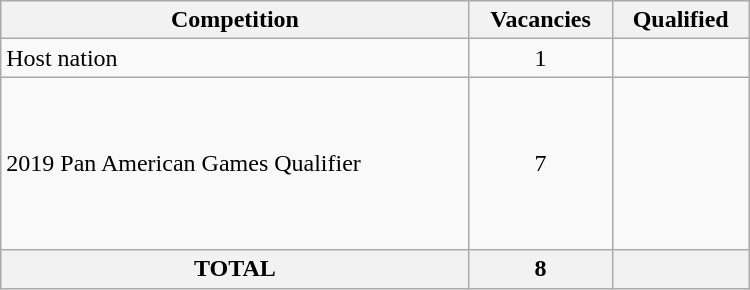<table class = "wikitable" width=500>
<tr>
<th>Competition</th>
<th>Vacancies</th>
<th>Qualified</th>
</tr>
<tr>
<td>Host nation</td>
<td align="center">1</td>
<td></td>
</tr>
<tr>
<td>2019 Pan American Games Qualifier</td>
<td align="center">7</td>
<td><br><br><br><br><br><br></td>
</tr>
<tr>
<th>TOTAL</th>
<th>8</th>
<th></th>
</tr>
</table>
